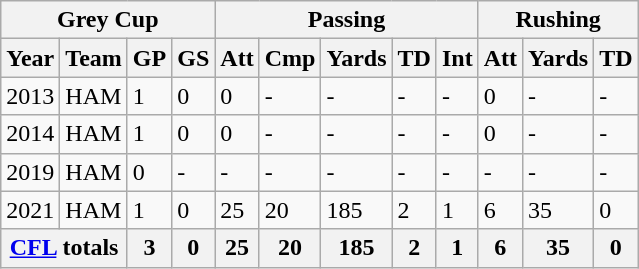<table class="wikitable">
<tr>
<th colspan="4">Grey Cup</th>
<th colspan="5">Passing</th>
<th colspan="3">Rushing</th>
</tr>
<tr>
<th>Year</th>
<th>Team</th>
<th>GP</th>
<th>GS</th>
<th>Att</th>
<th>Cmp</th>
<th>Yards</th>
<th>TD</th>
<th>Int</th>
<th>Att</th>
<th>Yards</th>
<th>TD</th>
</tr>
<tr>
<td>2013</td>
<td>HAM</td>
<td>1</td>
<td>0</td>
<td>0</td>
<td>-</td>
<td>-</td>
<td>-</td>
<td>-</td>
<td>0</td>
<td>-</td>
<td>-</td>
</tr>
<tr>
<td>2014</td>
<td>HAM</td>
<td>1</td>
<td>0</td>
<td>0</td>
<td>-</td>
<td>-</td>
<td>-</td>
<td>-</td>
<td>0</td>
<td>-</td>
<td>-</td>
</tr>
<tr>
<td>2019</td>
<td>HAM</td>
<td>0</td>
<td>-</td>
<td>-</td>
<td>-</td>
<td>-</td>
<td>-</td>
<td>-</td>
<td>-</td>
<td>-</td>
<td>-</td>
</tr>
<tr>
<td>2021</td>
<td>HAM</td>
<td>1</td>
<td>0</td>
<td>25</td>
<td>20</td>
<td>185</td>
<td>2</td>
<td>1</td>
<td>6</td>
<td>35</td>
<td>0</td>
</tr>
<tr>
<th colspan="2"><a href='#'>CFL</a> totals</th>
<th>3</th>
<th>0</th>
<th>25</th>
<th>20</th>
<th>185</th>
<th>2</th>
<th>1</th>
<th>6</th>
<th>35</th>
<th>0</th>
</tr>
</table>
